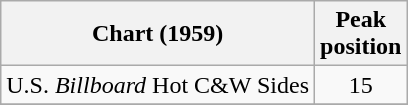<table class="wikitable sortable">
<tr>
<th align="left">Chart (1959)</th>
<th align="center">Peak<br>position</th>
</tr>
<tr>
<td align="left">U.S. <em>Billboard</em> Hot C&W Sides</td>
<td align="center">15</td>
</tr>
<tr>
</tr>
</table>
